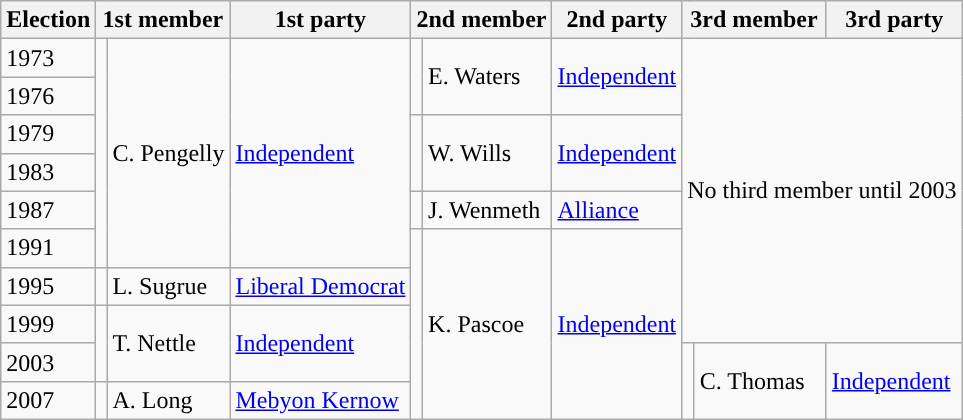<table class="wikitable">
<tr>
<th>Election</th>
<th colspan="2">1st member</th>
<th>1st party</th>
<th colspan="2">2nd member</th>
<th>2nd party</th>
<th colspan="2">3rd member</th>
<th>3rd party</th>
</tr>
<tr>
<td>1973</td>
<td rowspan="6" style="background-color: "></td>
<td rowspan="6">C. Pengelly</td>
<td rowspan="6"><a href='#'>Independent</a></td>
<td rowspan="2" style="background-color: "></td>
<td rowspan="2">E. Waters</td>
<td rowspan="2"><a href='#'>Independent</a></td>
<td rowspan="8" colspan="3">No third member until 2003</td>
</tr>
<tr>
<td>1976</td>
</tr>
<tr>
<td>1979</td>
<td rowspan="2" style="background-color: "></td>
<td rowspan="2">W. Wills</td>
<td rowspan="2"><a href='#'>Independent</a></td>
</tr>
<tr>
<td>1983</td>
</tr>
<tr>
<td>1987</td>
<td rowspan="1" style="background-color: "></td>
<td rowspan="1">J. Wenmeth</td>
<td rowspan="1"><a href='#'>Alliance</a></td>
</tr>
<tr>
<td>1991</td>
<td rowspan="5" style="background-color: "></td>
<td rowspan="5">K. Pascoe</td>
<td rowspan="5"><a href='#'>Independent</a></td>
</tr>
<tr>
<td>1995</td>
<td rowspan="1" style="background-color: "></td>
<td rowspan="1">L. Sugrue</td>
<td rowspan="1"><a href='#'>Liberal Democrat</a></td>
</tr>
<tr>
<td>1999</td>
<td rowspan="2" style="background-color: "></td>
<td rowspan="2">T. Nettle</td>
<td rowspan="2"><a href='#'>Independent</a></td>
</tr>
<tr>
<td>2003</td>
<td rowspan="2" style="background-color: "></td>
<td rowspan="2">C. Thomas</td>
<td rowspan="2"><a href='#'>Independent</a></td>
</tr>
<tr>
<td>2007</td>
<td rowspan="1" style="background-color: "></td>
<td rowspan="1">A. Long</td>
<td rowspan="1"><a href='#'>Mebyon Kernow</a></td>
</tr>
</table>
